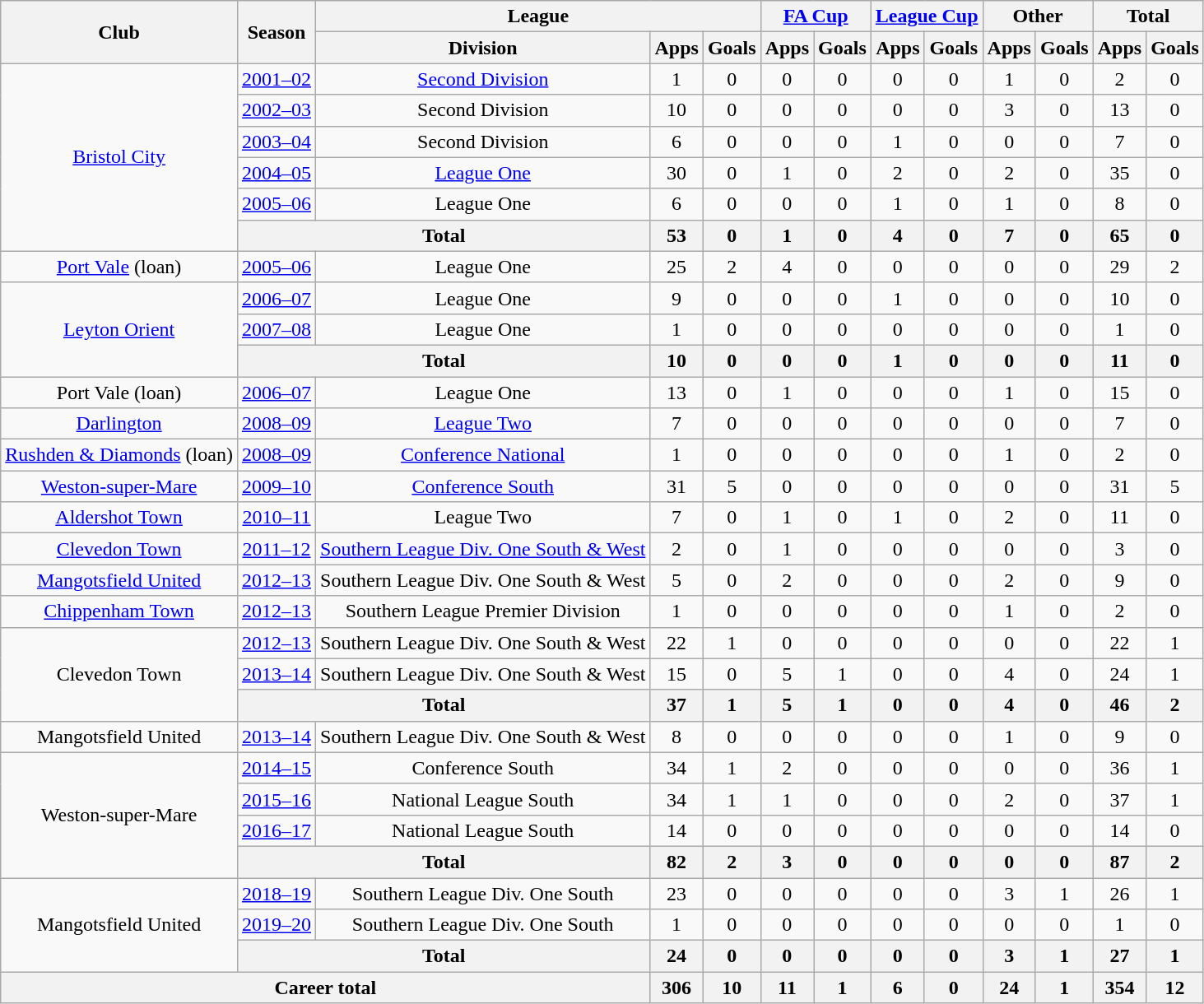<table class="wikitable" style="text-align:center">
<tr>
<th rowspan="2">Club</th>
<th rowspan="2">Season</th>
<th colspan="3">League</th>
<th colspan="2"><a href='#'>FA Cup</a></th>
<th colspan="2"><a href='#'>League Cup</a></th>
<th colspan="2">Other</th>
<th colspan="2">Total</th>
</tr>
<tr>
<th>Division</th>
<th>Apps</th>
<th>Goals</th>
<th>Apps</th>
<th>Goals</th>
<th>Apps</th>
<th>Goals</th>
<th>Apps</th>
<th>Goals</th>
<th>Apps</th>
<th>Goals</th>
</tr>
<tr>
<td rowspan="6"><a href='#'>Bristol City</a></td>
<td><a href='#'>2001–02</a></td>
<td><a href='#'>Second Division</a></td>
<td>1</td>
<td>0</td>
<td>0</td>
<td>0</td>
<td>0</td>
<td>0</td>
<td>1</td>
<td>0</td>
<td>2</td>
<td>0</td>
</tr>
<tr>
<td><a href='#'>2002–03</a></td>
<td>Second Division</td>
<td>10</td>
<td>0</td>
<td>0</td>
<td>0</td>
<td>0</td>
<td>0</td>
<td>3</td>
<td>0</td>
<td>13</td>
<td>0</td>
</tr>
<tr>
<td><a href='#'>2003–04</a></td>
<td>Second Division</td>
<td>6</td>
<td>0</td>
<td>0</td>
<td>0</td>
<td>1</td>
<td>0</td>
<td>0</td>
<td>0</td>
<td>7</td>
<td>0</td>
</tr>
<tr>
<td><a href='#'>2004–05</a></td>
<td><a href='#'>League One</a></td>
<td>30</td>
<td>0</td>
<td>1</td>
<td>0</td>
<td>2</td>
<td>0</td>
<td>2</td>
<td>0</td>
<td>35</td>
<td>0</td>
</tr>
<tr>
<td><a href='#'>2005–06</a></td>
<td>League One</td>
<td>6</td>
<td>0</td>
<td>0</td>
<td>0</td>
<td>1</td>
<td>0</td>
<td>1</td>
<td>0</td>
<td>8</td>
<td>0</td>
</tr>
<tr>
<th colspan="2">Total</th>
<th>53</th>
<th>0</th>
<th>1</th>
<th>0</th>
<th>4</th>
<th>0</th>
<th>7</th>
<th>0</th>
<th>65</th>
<th>0</th>
</tr>
<tr>
<td><a href='#'>Port Vale</a> (loan)</td>
<td><a href='#'>2005–06</a></td>
<td>League One</td>
<td>25</td>
<td>2</td>
<td>4</td>
<td>0</td>
<td>0</td>
<td>0</td>
<td>0</td>
<td>0</td>
<td>29</td>
<td>2</td>
</tr>
<tr>
<td rowspan="3"><a href='#'>Leyton Orient</a></td>
<td><a href='#'>2006–07</a></td>
<td>League One</td>
<td>9</td>
<td>0</td>
<td>0</td>
<td>0</td>
<td>1</td>
<td>0</td>
<td>0</td>
<td>0</td>
<td>10</td>
<td>0</td>
</tr>
<tr>
<td><a href='#'>2007–08</a></td>
<td>League One</td>
<td>1</td>
<td>0</td>
<td>0</td>
<td>0</td>
<td>0</td>
<td>0</td>
<td>0</td>
<td>0</td>
<td>1</td>
<td>0</td>
</tr>
<tr>
<th colspan="2">Total</th>
<th>10</th>
<th>0</th>
<th>0</th>
<th>0</th>
<th>1</th>
<th>0</th>
<th>0</th>
<th>0</th>
<th>11</th>
<th>0</th>
</tr>
<tr>
<td>Port Vale (loan)</td>
<td><a href='#'>2006–07</a></td>
<td>League One</td>
<td>13</td>
<td>0</td>
<td>1</td>
<td>0</td>
<td>0</td>
<td>0</td>
<td>1</td>
<td>0</td>
<td>15</td>
<td>0</td>
</tr>
<tr>
<td><a href='#'>Darlington</a></td>
<td><a href='#'>2008–09</a></td>
<td><a href='#'>League Two</a></td>
<td>7</td>
<td>0</td>
<td>0</td>
<td>0</td>
<td>0</td>
<td>0</td>
<td>0</td>
<td>0</td>
<td>7</td>
<td>0</td>
</tr>
<tr>
<td><a href='#'>Rushden & Diamonds</a> (loan)</td>
<td><a href='#'>2008–09</a></td>
<td><a href='#'>Conference National</a></td>
<td>1</td>
<td>0</td>
<td>0</td>
<td>0</td>
<td>0</td>
<td>0</td>
<td>1</td>
<td>0</td>
<td>2</td>
<td>0</td>
</tr>
<tr>
<td><a href='#'>Weston-super-Mare</a></td>
<td><a href='#'>2009–10</a></td>
<td><a href='#'>Conference South</a></td>
<td>31</td>
<td>5</td>
<td>0</td>
<td>0</td>
<td>0</td>
<td>0</td>
<td>0</td>
<td>0</td>
<td>31</td>
<td>5</td>
</tr>
<tr>
<td><a href='#'>Aldershot Town</a></td>
<td><a href='#'>2010–11</a></td>
<td>League Two</td>
<td>7</td>
<td>0</td>
<td>1</td>
<td>0</td>
<td>1</td>
<td>0</td>
<td>2</td>
<td>0</td>
<td>11</td>
<td>0</td>
</tr>
<tr>
<td><a href='#'>Clevedon Town</a></td>
<td><a href='#'>2011–12</a></td>
<td><a href='#'>Southern League Div. One South & West</a></td>
<td>2</td>
<td>0</td>
<td>1</td>
<td>0</td>
<td>0</td>
<td>0</td>
<td>0</td>
<td>0</td>
<td>3</td>
<td>0</td>
</tr>
<tr>
<td><a href='#'>Mangotsfield United</a></td>
<td><a href='#'>2012–13</a></td>
<td>Southern League Div. One South & West</td>
<td>5</td>
<td>0</td>
<td>2</td>
<td>0</td>
<td>0</td>
<td>0</td>
<td>2</td>
<td>0</td>
<td>9</td>
<td>0</td>
</tr>
<tr>
<td><a href='#'>Chippenham Town</a></td>
<td><a href='#'>2012–13</a></td>
<td>Southern League Premier Division</td>
<td>1</td>
<td>0</td>
<td>0</td>
<td>0</td>
<td>0</td>
<td>0</td>
<td>1</td>
<td>0</td>
<td>2</td>
<td>0</td>
</tr>
<tr>
<td rowspan="3">Clevedon Town</td>
<td><a href='#'>2012–13</a></td>
<td>Southern League Div. One South & West</td>
<td>22</td>
<td>1</td>
<td>0</td>
<td>0</td>
<td>0</td>
<td>0</td>
<td>0</td>
<td>0</td>
<td>22</td>
<td>1</td>
</tr>
<tr>
<td><a href='#'>2013–14</a></td>
<td>Southern League Div. One South & West</td>
<td>15</td>
<td>0</td>
<td>5</td>
<td>1</td>
<td>0</td>
<td>0</td>
<td>4</td>
<td>0</td>
<td>24</td>
<td>1</td>
</tr>
<tr>
<th colspan="2">Total</th>
<th>37</th>
<th>1</th>
<th>5</th>
<th>1</th>
<th>0</th>
<th>0</th>
<th>4</th>
<th>0</th>
<th>46</th>
<th>2</th>
</tr>
<tr>
<td>Mangotsfield United</td>
<td><a href='#'>2013–14</a></td>
<td>Southern League Div. One South & West</td>
<td>8</td>
<td>0</td>
<td>0</td>
<td>0</td>
<td>0</td>
<td>0</td>
<td>1</td>
<td>0</td>
<td>9</td>
<td>0</td>
</tr>
<tr>
<td rowspan="4">Weston-super-Mare</td>
<td><a href='#'>2014–15</a></td>
<td>Conference South</td>
<td>34</td>
<td>1</td>
<td>2</td>
<td>0</td>
<td>0</td>
<td>0</td>
<td>0</td>
<td>0</td>
<td>36</td>
<td>1</td>
</tr>
<tr>
<td><a href='#'>2015–16</a></td>
<td>National League South</td>
<td>34</td>
<td>1</td>
<td>1</td>
<td>0</td>
<td>0</td>
<td>0</td>
<td>2</td>
<td>0</td>
<td>37</td>
<td>1</td>
</tr>
<tr>
<td><a href='#'>2016–17</a></td>
<td>National League South</td>
<td>14</td>
<td>0</td>
<td>0</td>
<td>0</td>
<td>0</td>
<td>0</td>
<td>0</td>
<td>0</td>
<td>14</td>
<td>0</td>
</tr>
<tr>
<th colspan="2">Total</th>
<th>82</th>
<th>2</th>
<th>3</th>
<th>0</th>
<th>0</th>
<th>0</th>
<th>0</th>
<th>0</th>
<th>87</th>
<th>2</th>
</tr>
<tr>
<td rowspan="3">Mangotsfield United</td>
<td><a href='#'>2018–19</a></td>
<td>Southern League Div. One South</td>
<td>23</td>
<td>0</td>
<td>0</td>
<td>0</td>
<td>0</td>
<td>0</td>
<td>3</td>
<td>1</td>
<td>26</td>
<td>1</td>
</tr>
<tr>
<td><a href='#'>2019–20</a></td>
<td>Southern League Div. One South</td>
<td>1</td>
<td>0</td>
<td>0</td>
<td>0</td>
<td>0</td>
<td>0</td>
<td>0</td>
<td>0</td>
<td>1</td>
<td>0</td>
</tr>
<tr>
<th colspan="2">Total</th>
<th>24</th>
<th>0</th>
<th>0</th>
<th>0</th>
<th>0</th>
<th>0</th>
<th>3</th>
<th>1</th>
<th>27</th>
<th>1</th>
</tr>
<tr>
<th colspan="3">Career total</th>
<th>306</th>
<th>10</th>
<th>11</th>
<th>1</th>
<th>6</th>
<th>0</th>
<th>24</th>
<th>1</th>
<th>354</th>
<th>12</th>
</tr>
</table>
